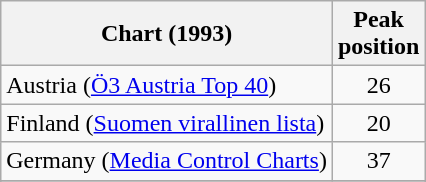<table class="wikitable sortable">
<tr>
<th>Chart (1993)</th>
<th>Peak<br>position</th>
</tr>
<tr>
<td>Austria (<a href='#'>Ö3 Austria Top 40</a>)</td>
<td align="center">26</td>
</tr>
<tr>
<td>Finland (<a href='#'>Suomen virallinen lista</a>)</td>
<td align="center">20</td>
</tr>
<tr>
<td>Germany (<a href='#'>Media Control Charts</a>)</td>
<td align="center">37</td>
</tr>
<tr>
</tr>
<tr>
</tr>
</table>
